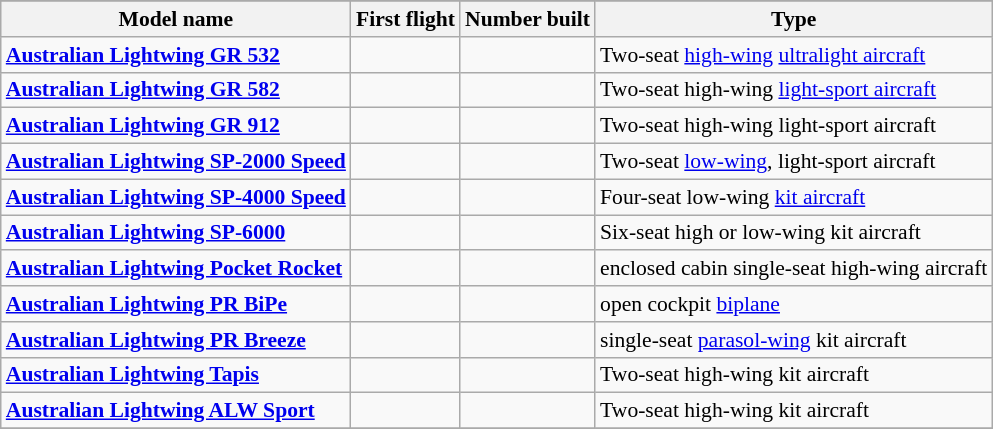<table class="wikitable" align=center style="font-size:90%;">
<tr>
</tr>
<tr style="background:#efefef;">
<th>Model name</th>
<th>First flight</th>
<th>Number built</th>
<th>Type</th>
</tr>
<tr>
<td align=left><strong><a href='#'>Australian Lightwing GR 532</a></strong></td>
<td align=center></td>
<td align=center></td>
<td align=left>Two-seat <a href='#'>high-wing</a> <a href='#'>ultralight aircraft</a></td>
</tr>
<tr>
<td align=left><strong><a href='#'>Australian Lightwing GR 582</a></strong></td>
<td align=center></td>
<td align=center></td>
<td align=left>Two-seat high-wing <a href='#'>light-sport aircraft</a></td>
</tr>
<tr>
<td align=left><strong><a href='#'>Australian Lightwing GR 912</a></strong></td>
<td align=center></td>
<td align=center></td>
<td align=left>Two-seat high-wing light-sport aircraft</td>
</tr>
<tr>
<td align=left><strong><a href='#'>Australian Lightwing SP-2000 Speed</a></strong></td>
<td align=center></td>
<td align=center></td>
<td align=left>Two-seat <a href='#'>low-wing</a>, light-sport aircraft</td>
</tr>
<tr>
<td align=left><strong><a href='#'>Australian Lightwing SP-4000 Speed</a></strong></td>
<td align=center></td>
<td align=center></td>
<td align=left>Four-seat low-wing <a href='#'>kit aircraft</a></td>
</tr>
<tr>
<td align=left><strong><a href='#'>Australian Lightwing SP-6000</a></strong></td>
<td align=center></td>
<td align=center></td>
<td align=left>Six-seat high or low-wing kit aircraft</td>
</tr>
<tr>
<td align=left><strong><a href='#'>Australian Lightwing Pocket Rocket</a></strong></td>
<td align=center></td>
<td align=center></td>
<td align=left>enclosed cabin single-seat high-wing aircraft</td>
</tr>
<tr>
<td align=left><strong><a href='#'>Australian Lightwing PR BiPe</a></strong></td>
<td align=center></td>
<td align=center></td>
<td align=left>open cockpit <a href='#'>biplane</a></td>
</tr>
<tr>
<td align=left><strong><a href='#'>Australian Lightwing PR Breeze</a></strong></td>
<td align=center></td>
<td align=center></td>
<td align=left>single-seat <a href='#'>parasol-wing</a> kit aircraft</td>
</tr>
<tr>
<td align=left><strong><a href='#'>Australian Lightwing Tapis</a></strong></td>
<td align=center></td>
<td align=center></td>
<td align=left>Two-seat high-wing kit aircraft</td>
</tr>
<tr>
<td align=left><strong><a href='#'>Australian Lightwing ALW Sport</a></strong></td>
<td align=center></td>
<td align=center></td>
<td align=left>Two-seat high-wing kit aircraft</td>
</tr>
<tr>
</tr>
</table>
